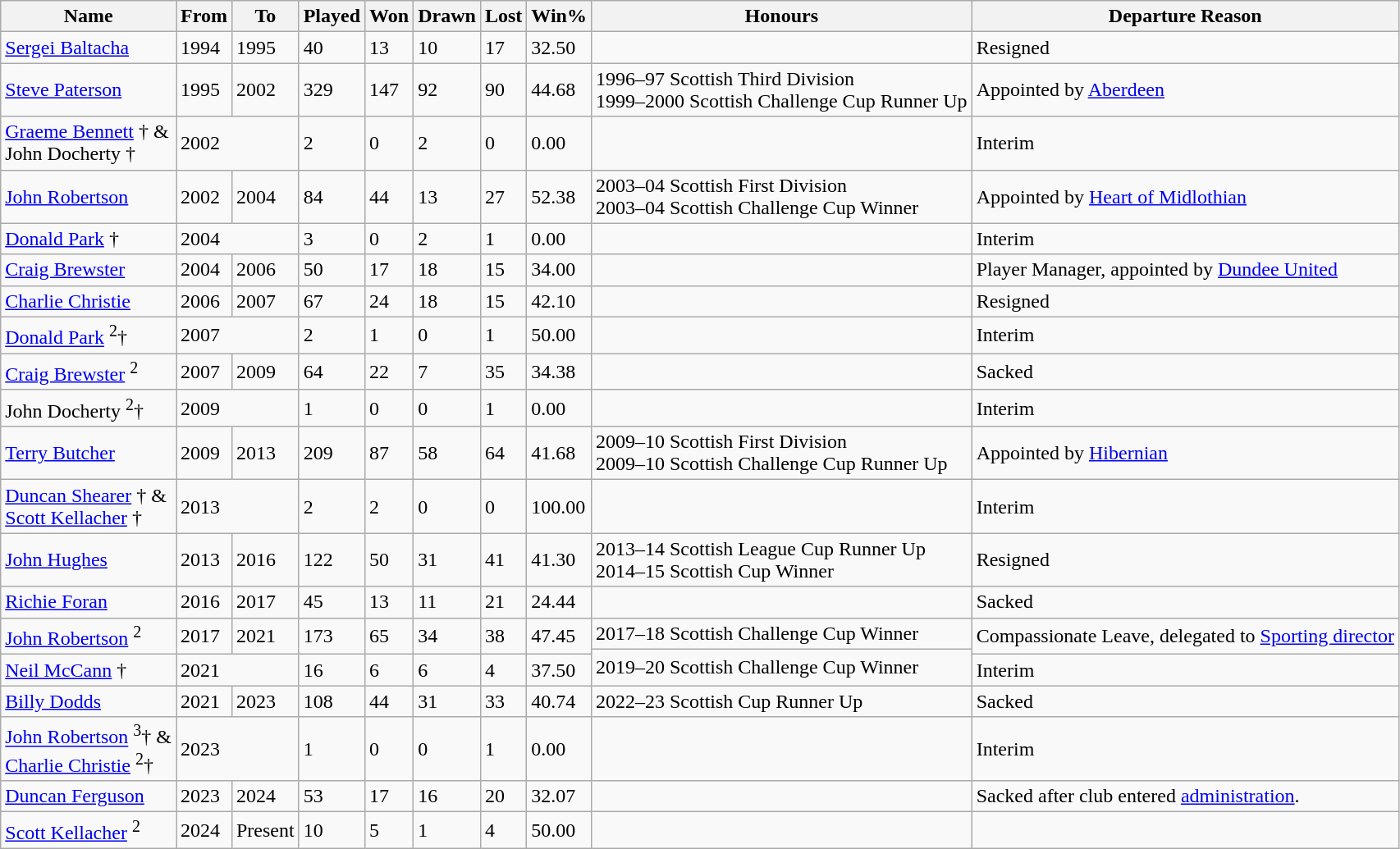<table class="wikitable">
<tr>
<th>Name</th>
<th>From</th>
<th>To</th>
<th>Played</th>
<th>Won</th>
<th>Drawn</th>
<th>Lost</th>
<th>Win%</th>
<th>Honours</th>
<th>Departure Reason</th>
</tr>
<tr>
<td> <a href='#'>Sergei Baltacha</a></td>
<td>1994</td>
<td>1995</td>
<td>40</td>
<td>13</td>
<td>10</td>
<td>17</td>
<td>32.50</td>
<td></td>
<td>Resigned</td>
</tr>
<tr>
<td> <a href='#'>Steve Paterson</a></td>
<td>1995</td>
<td>2002</td>
<td>329</td>
<td>147</td>
<td>92</td>
<td>90</td>
<td>44.68</td>
<td>1996–97 Scottish Third Division<br>1999–2000 Scottish Challenge Cup Runner Up</td>
<td>Appointed by <a href='#'>Aberdeen</a></td>
</tr>
<tr>
<td> <a href='#'>Graeme Bennett</a> † &<br> John Docherty †</td>
<td colspan="2">2002</td>
<td>2</td>
<td>0</td>
<td>2</td>
<td>0</td>
<td>0.00</td>
<td></td>
<td>Interim</td>
</tr>
<tr>
<td> <a href='#'>John Robertson</a></td>
<td>2002</td>
<td>2004</td>
<td>84</td>
<td>44</td>
<td>13</td>
<td>27</td>
<td>52.38</td>
<td>2003–04 Scottish First Division<br>2003–04 Scottish Challenge Cup Winner</td>
<td>Appointed by <a href='#'>Heart of Midlothian</a></td>
</tr>
<tr>
<td> <a href='#'>Donald Park</a> †</td>
<td colspan="2">2004</td>
<td>3</td>
<td>0</td>
<td>2</td>
<td>1</td>
<td>0.00</td>
<td></td>
<td>Interim</td>
</tr>
<tr>
<td> <a href='#'>Craig Brewster</a></td>
<td>2004</td>
<td>2006</td>
<td>50</td>
<td>17</td>
<td>18</td>
<td>15</td>
<td>34.00</td>
<td></td>
<td>Player Manager, appointed by <a href='#'>Dundee United</a></td>
</tr>
<tr>
<td> <a href='#'>Charlie Christie</a></td>
<td>2006</td>
<td>2007</td>
<td>67</td>
<td>24</td>
<td>18</td>
<td>15</td>
<td>42.10</td>
<td></td>
<td>Resigned</td>
</tr>
<tr>
<td> <a href='#'>Donald Park</a> <sup>2</sup>†</td>
<td colspan="2">2007</td>
<td>2</td>
<td>1</td>
<td>0</td>
<td>1</td>
<td>50.00</td>
<td></td>
<td>Interim</td>
</tr>
<tr>
<td> <a href='#'>Craig Brewster</a> <sup>2</sup></td>
<td>2007</td>
<td>2009</td>
<td>64</td>
<td>22</td>
<td>7</td>
<td>35</td>
<td>34.38</td>
<td></td>
<td>Sacked</td>
</tr>
<tr>
<td> John Docherty <sup>2</sup>†</td>
<td colspan="2">2009</td>
<td>1</td>
<td>0</td>
<td>0</td>
<td>1</td>
<td>0.00</td>
<td></td>
<td>Interim</td>
</tr>
<tr>
<td> <a href='#'>Terry Butcher</a></td>
<td>2009</td>
<td>2013</td>
<td>209</td>
<td>87</td>
<td>58</td>
<td>64</td>
<td>41.68</td>
<td>2009–10 Scottish First Division<br>2009–10 Scottish Challenge Cup Runner Up</td>
<td>Appointed by <a href='#'>Hibernian</a></td>
</tr>
<tr>
<td> <a href='#'>Duncan Shearer</a> † &<br> <a href='#'>Scott Kellacher</a> †</td>
<td colspan="2">2013</td>
<td>2</td>
<td>2</td>
<td>0</td>
<td>0</td>
<td>100.00</td>
<td></td>
<td>Interim</td>
</tr>
<tr>
<td> <a href='#'>John Hughes</a></td>
<td>2013</td>
<td>2016</td>
<td>122</td>
<td>50</td>
<td>31</td>
<td>41</td>
<td>41.30</td>
<td>2013–14 Scottish League Cup Runner Up<br>2014–15 Scottish Cup Winner</td>
<td>Resigned</td>
</tr>
<tr>
<td> <a href='#'>Richie Foran</a></td>
<td>2016</td>
<td>2017</td>
<td>45</td>
<td>13</td>
<td>11</td>
<td>21</td>
<td>24.44</td>
<td></td>
<td>Sacked</td>
</tr>
<tr>
<td rowspan="2"> <a href='#'>John Robertson</a> <sup>2</sup></td>
<td rowspan="2">2017</td>
<td rowspan="2">2021</td>
<td rowspan="2">173</td>
<td rowspan="2">65</td>
<td rowspan="2">34</td>
<td rowspan="2">38</td>
<td rowspan="2">47.45</td>
<td>2017–18 Scottish Challenge Cup Winner</td>
<td rowspan="2">Compassionate Leave, delegated to <a href='#'>Sporting director</a></td>
</tr>
<tr>
<td rowspan="2">2019–20 Scottish Challenge Cup Winner</td>
</tr>
<tr>
<td> <a href='#'>Neil McCann</a> †</td>
<td colspan="2">2021</td>
<td>16</td>
<td>6</td>
<td>6</td>
<td>4</td>
<td>37.50</td>
<td>Interim</td>
</tr>
<tr>
<td> <a href='#'>Billy Dodds</a></td>
<td>2021</td>
<td>2023</td>
<td>108</td>
<td>44</td>
<td>31</td>
<td>33</td>
<td>40.74</td>
<td>2022–23 Scottish Cup Runner Up</td>
<td>Sacked</td>
</tr>
<tr>
<td> <a href='#'>John Robertson</a> <sup>3</sup>† &<br> <a href='#'>Charlie Christie</a> <sup>2</sup>†</td>
<td colspan="2">2023</td>
<td>1</td>
<td>0</td>
<td>0</td>
<td>1</td>
<td>0.00</td>
<td></td>
<td>Interim</td>
</tr>
<tr>
<td> <a href='#'>Duncan Ferguson</a></td>
<td>2023</td>
<td>2024</td>
<td>53</td>
<td>17</td>
<td>16</td>
<td>20</td>
<td>32.07</td>
<td></td>
<td>Sacked after club entered <a href='#'>administration</a>.</td>
</tr>
<tr>
<td> <a href='#'>Scott Kellacher</a> <sup>2</sup></td>
<td>2024</td>
<td>Present</td>
<td>10</td>
<td>5</td>
<td>1</td>
<td>4</td>
<td>50.00</td>
<td></td>
<td></td>
</tr>
</table>
